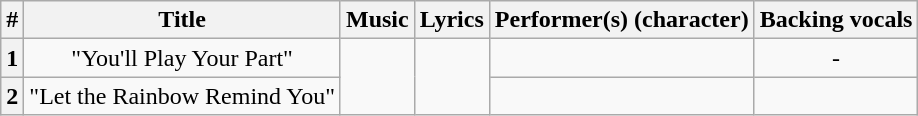<table class="wikitable sortable" style="text-align: center">
<tr>
<th>#</th>
<th>Title</th>
<th>Music</th>
<th>Lyrics</th>
<th>Performer(s) (character)</th>
<th>Backing vocals</th>
</tr>
<tr>
<th>1</th>
<td>"You'll Play Your Part"</td>
<td rowspan=2></td>
<td rowspan=2></td>
<td></td>
<td>-</td>
</tr>
<tr>
<th>2</th>
<td>"Let the Rainbow Remind You"</td>
<td></td>
<td></td>
</tr>
</table>
